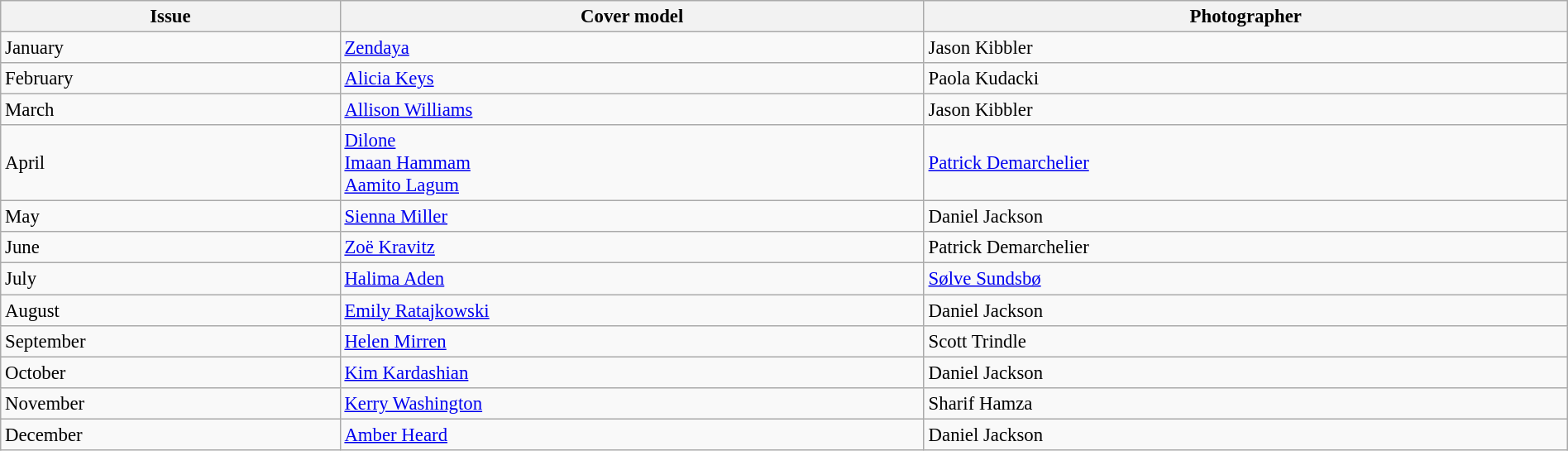<table class="sortable wikitable"  style="font-size:95%; width:100%;">
<tr>
<th style="text-align:center;">Issue</th>
<th style="text-align:center;">Cover model</th>
<th style="text-align:center;">Photographer</th>
</tr>
<tr>
<td>January</td>
<td><a href='#'>Zendaya</a></td>
<td>Jason Kibbler</td>
</tr>
<tr>
<td>February</td>
<td><a href='#'>Alicia Keys</a></td>
<td>Paola Kudacki</td>
</tr>
<tr>
<td>March</td>
<td><a href='#'>Allison Williams</a></td>
<td>Jason Kibbler</td>
</tr>
<tr>
<td>April</td>
<td><a href='#'>Dilone</a><br><a href='#'>Imaan Hammam</a><br><a href='#'>Aamito Lagum</a></td>
<td><a href='#'>Patrick Demarchelier</a></td>
</tr>
<tr>
<td>May</td>
<td><a href='#'>Sienna Miller</a></td>
<td>Daniel Jackson</td>
</tr>
<tr>
<td>June</td>
<td><a href='#'>Zoë Kravitz</a></td>
<td>Patrick Demarchelier</td>
</tr>
<tr>
<td>July</td>
<td><a href='#'>Halima Aden</a></td>
<td><a href='#'>Sølve Sundsbø</a></td>
</tr>
<tr>
<td>August</td>
<td><a href='#'>Emily Ratajkowski</a></td>
<td>Daniel Jackson</td>
</tr>
<tr>
<td>September</td>
<td><a href='#'>Helen Mirren</a></td>
<td>Scott Trindle</td>
</tr>
<tr>
<td>October</td>
<td><a href='#'>Kim Kardashian</a></td>
<td>Daniel Jackson</td>
</tr>
<tr>
<td>November</td>
<td><a href='#'>Kerry Washington</a></td>
<td>Sharif Hamza</td>
</tr>
<tr>
<td>December</td>
<td><a href='#'>Amber Heard</a></td>
<td>Daniel Jackson</td>
</tr>
</table>
